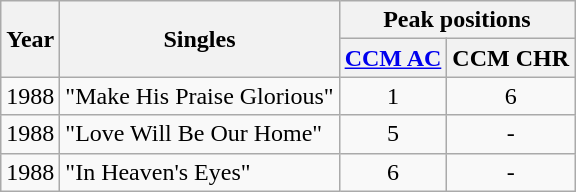<table class="wikitable">
<tr>
<th rowspan="2">Year</th>
<th rowspan="2">Singles</th>
<th colspan="2">Peak positions</th>
</tr>
<tr>
<th><a href='#'>CCM AC</a><br></th>
<th>CCM CHR<br></th>
</tr>
<tr>
<td>1988</td>
<td>"Make His Praise Glorious"</td>
<td align="center">1</td>
<td align="center">6</td>
</tr>
<tr>
<td>1988</td>
<td>"Love Will Be Our Home"</td>
<td align="center">5</td>
<td align="center">-</td>
</tr>
<tr>
<td>1988</td>
<td>"In Heaven's Eyes"</td>
<td align="center">6</td>
<td align="center">-</td>
</tr>
</table>
